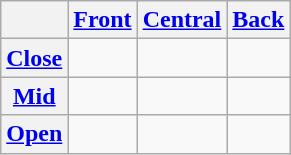<table class="wikitable" style="text-align: center;">
<tr>
<th></th>
<th><a href='#'>Front</a></th>
<th><a href='#'>Central</a></th>
<th><a href='#'>Back</a></th>
</tr>
<tr>
<th><a href='#'>Close</a></th>
<td></td>
<td></td>
<td></td>
</tr>
<tr>
<th><a href='#'>Mid</a></th>
<td> </td>
<td></td>
<td></td>
</tr>
<tr>
<th><a href='#'>Open</a></th>
<td></td>
<td> </td>
<td></td>
</tr>
</table>
